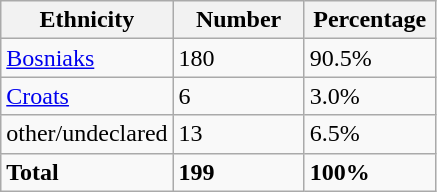<table class="wikitable">
<tr>
<th width="100px">Ethnicity</th>
<th width="80px">Number</th>
<th width="80px">Percentage</th>
</tr>
<tr>
<td><a href='#'>Bosniaks</a></td>
<td>180</td>
<td>90.5%</td>
</tr>
<tr>
<td><a href='#'>Croats</a></td>
<td>6</td>
<td>3.0%</td>
</tr>
<tr>
<td>other/undeclared</td>
<td>13</td>
<td>6.5%</td>
</tr>
<tr>
<td><strong>Total</strong></td>
<td><strong>199</strong></td>
<td><strong>100%</strong></td>
</tr>
</table>
